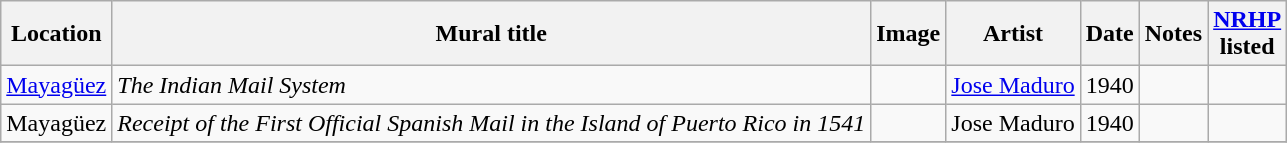<table class="wikitable sortable">
<tr>
<th>Location</th>
<th>Mural title</th>
<th>Image</th>
<th>Artist</th>
<th>Date</th>
<th>Notes</th>
<th><a href='#'>NRHP</a><br>listed</th>
</tr>
<tr>
<td><a href='#'>Mayagüez</a></td>
<td><em>The Indian Mail System</em></td>
<td></td>
<td><a href='#'>Jose Maduro</a></td>
<td>1940</td>
<td></td>
<td></td>
</tr>
<tr>
<td>Mayagüez</td>
<td><em>Receipt of the First Official Spanish Mail in the Island of Puerto Rico in 1541</em></td>
<td></td>
<td>Jose Maduro</td>
<td>1940</td>
<td></td>
<td></td>
</tr>
<tr>
</tr>
</table>
